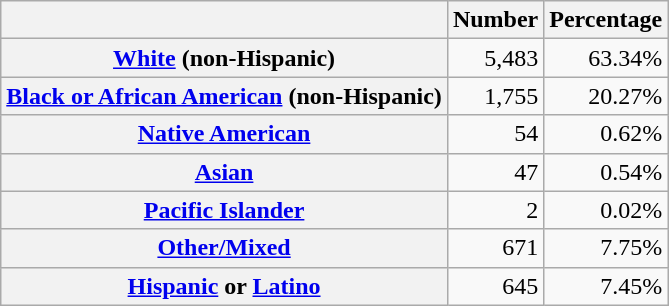<table class="wikitable" style="text-align:right">
<tr>
<th scope="col"></th>
<th scope="col">Number</th>
<th scope="col">Percentage</th>
</tr>
<tr>
<th scope="row"><a href='#'>White</a> (non-Hispanic)</th>
<td>5,483</td>
<td>63.34%</td>
</tr>
<tr>
<th scope="row"><a href='#'>Black or African American</a> (non-Hispanic)</th>
<td>1,755</td>
<td>20.27%</td>
</tr>
<tr>
<th scope="row"><a href='#'>Native American</a></th>
<td>54</td>
<td>0.62%</td>
</tr>
<tr>
<th scope="row"><a href='#'>Asian</a></th>
<td>47</td>
<td>0.54%</td>
</tr>
<tr>
<th scope="row"><a href='#'>Pacific Islander</a></th>
<td>2</td>
<td>0.02%</td>
</tr>
<tr>
<th scope="row"><a href='#'>Other/Mixed</a></th>
<td>671</td>
<td>7.75%</td>
</tr>
<tr>
<th scope="row"><a href='#'>Hispanic</a> or <a href='#'>Latino</a></th>
<td>645</td>
<td>7.45%</td>
</tr>
</table>
